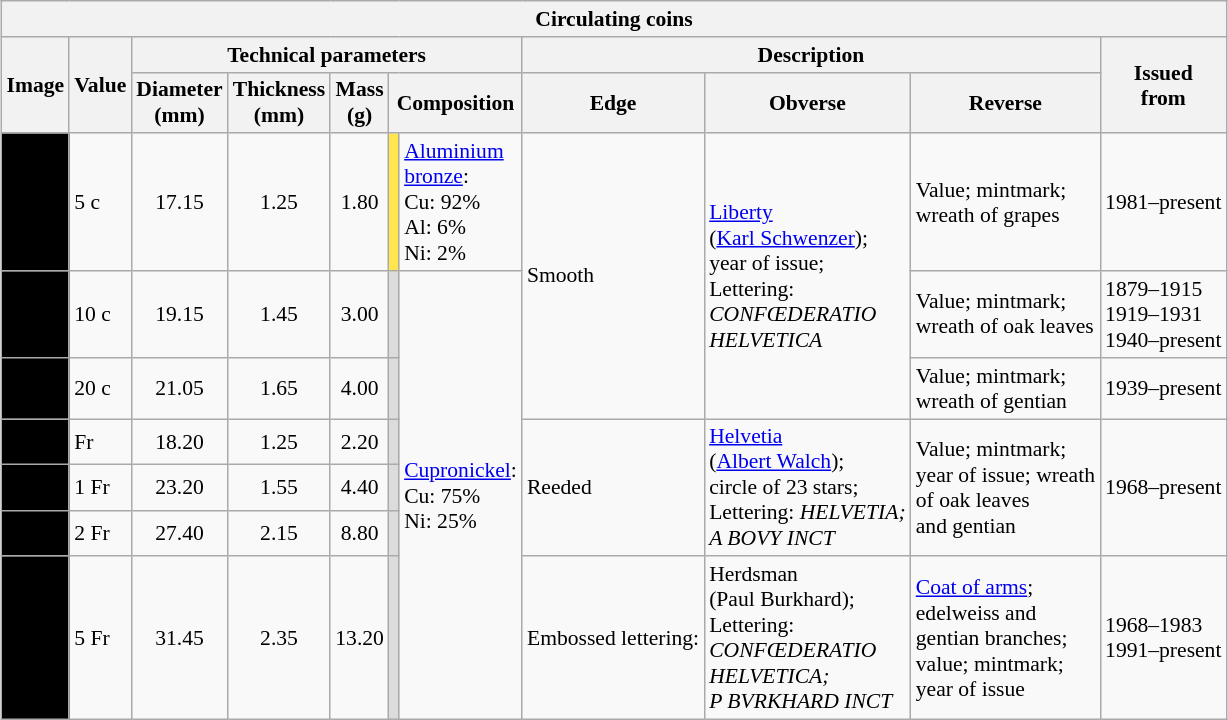<table class="wikitable" style="margin:auto; font-size:90%; border-width:1px;">
<tr>
<th colspan=11>Circulating coins</th>
</tr>
<tr>
<th rowspan=2>Image</th>
<th rowspan=2>Value</th>
<th colspan=5>Technical parameters</th>
<th colspan=3>Description</th>
<th rowspan=2>Issued<br>from</th>
</tr>
<tr>
<th>Diameter<br>(mm)</th>
<th>Thickness<br>(mm)</th>
<th>Mass<br>(g)</th>
<th colspan=2>Composition</th>
<th>Edge</th>
<th>Obverse</th>
<th>Reverse</th>
</tr>
<tr>
<td style="background:#000; text-align:center;"></td>
<td>5 c</td>
<td align=center>17.15</td>
<td align=center>1.25</td>
<td align=center>1.80</td>
<td style="background-color:#ffe550;"></td>
<td><a href='#'>Aluminium<br>bronze</a>:<br>Cu: 92%<br>Al: 6%<br>Ni: 2%</td>
<td rowspan=3>Smooth</td>
<td rowspan=3><a href='#'>Liberty</a><br>(<a href='#'>Karl Schwenzer</a>);<br>year of issue;<br>Lettering:<br><em>CONFŒDERATIO<br>HELVETICA</em></td>
<td>Value; mintmark;<br>wreath of grapes</td>
<td>1981–present</td>
</tr>
<tr>
<td style="background:#000; text-align:center;"></td>
<td>10 c</td>
<td align=center>19.15</td>
<td align=center>1.45</td>
<td align=center>3.00</td>
<td style="background-color:#dcdcdc;"></td>
<td rowspan=6><a href='#'>Cupronickel</a>:<br>Cu: 75%<br>Ni: 25%</td>
<td>Value; mintmark;<br>wreath of oak leaves</td>
<td>1879–1915<br>1919–1931<br>1940–present</td>
</tr>
<tr>
<td style="background:#000; text-align:center;"></td>
<td>20 c</td>
<td align=center>21.05</td>
<td align=center>1.65</td>
<td align=center>4.00</td>
<td style="background-color:#dcdcdc;"></td>
<td>Value; mintmark;<br>wreath of gentian</td>
<td>1939–present</td>
</tr>
<tr>
<td style="background:#000; text-align:center;"></td>
<td> Fr</td>
<td align=center>18.20</td>
<td align=center>1.25</td>
<td align=center>2.20</td>
<td style="background-color:#dcdcdc;"></td>
<td rowspan=3>Reeded</td>
<td rowspan=3><a href='#'>Helvetia</a><br>(<a href='#'>Albert Walch</a>);<br>circle of 23 stars;<br>Lettering: <em>HELVETIA;<br>A BOVY INCT</em></td>
<td rowspan=3>Value; mintmark;<br>year of issue; wreath<br>of oak leaves<br>and gentian</td>
<td rowspan=3>1968–present</td>
</tr>
<tr>
<td style="background:#000; text-align:center;"></td>
<td>1 Fr</td>
<td align=center>23.20</td>
<td align=center>1.55</td>
<td align=center>4.40</td>
<td style="background-color:#dcdcdc;"></td>
</tr>
<tr>
<td style="background:#000; text-align:center;"></td>
<td>2 Fr</td>
<td align=center>27.40</td>
<td align=center>2.15</td>
<td align=center>8.80</td>
<td style="background-color:#dcdcdc;"></td>
</tr>
<tr>
<td style="background:#000; text-align:center;"></td>
<td>5 Fr</td>
<td align=center>31.45</td>
<td align=center>2.35</td>
<td align=center>13.20</td>
<td style="background-color:#dcdcdc;"></td>
<td>Embossed lettering:<br></td>
<td>Herdsman<br>(Paul Burkhard);<br>Lettering:<br><em>CONFŒDERATIO<br>HELVETICA;<br>P BVRKHARD INCT</em></td>
<td><a href='#'>Coat of arms</a>;<br>edelweiss and<br>gentian branches;<br>value; mintmark;<br>year of issue</td>
<td>1968–1983<br>1991–present</td>
</tr>
</table>
